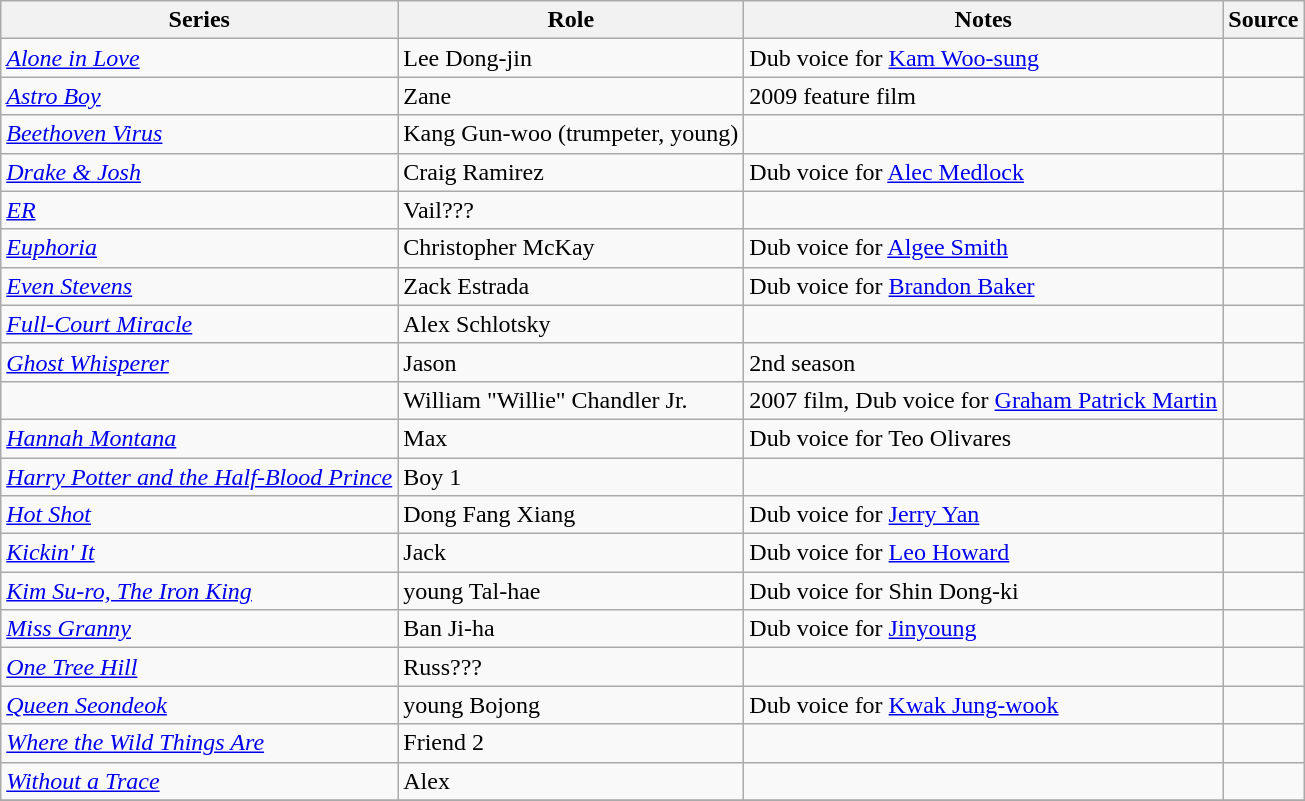<table class="wikitable sortable plainrowheaders">
<tr>
<th>Series</th>
<th>Role</th>
<th class="unsortable">Notes</th>
<th class="unsortable">Source</th>
</tr>
<tr>
<td><em><a href='#'>Alone in Love</a></em></td>
<td>Lee Dong-jin</td>
<td>Dub voice for <a href='#'>Kam Woo-sung</a></td>
<td></td>
</tr>
<tr>
<td><em><a href='#'>Astro Boy</a></em></td>
<td>Zane</td>
<td>2009 feature film</td>
<td></td>
</tr>
<tr>
<td><em><a href='#'>Beethoven Virus</a></em></td>
<td>Kang Gun-woo (trumpeter, young)</td>
<td></td>
<td></td>
</tr>
<tr>
<td><em><a href='#'>Drake & Josh</a></em></td>
<td>Craig Ramirez</td>
<td>Dub voice for <a href='#'>Alec Medlock</a></td>
<td></td>
</tr>
<tr>
<td><em><a href='#'>ER</a></em></td>
<td>Vail??? </td>
<td></td>
<td></td>
</tr>
<tr>
<td><em><a href='#'>Euphoria</a></em></td>
<td>Christopher McKay</td>
<td>Dub voice for <a href='#'>Algee Smith</a></td>
<td></td>
</tr>
<tr>
<td><em><a href='#'>Even Stevens</a></em></td>
<td>Zack Estrada</td>
<td>Dub voice for <a href='#'>Brandon Baker</a></td>
<td></td>
</tr>
<tr>
<td><em><a href='#'>Full-Court Miracle</a></em></td>
<td>Alex Schlotsky</td>
<td></td>
<td></td>
</tr>
<tr>
<td><em><a href='#'>Ghost Whisperer</a></em></td>
<td>Jason</td>
<td>2nd season</td>
<td></td>
</tr>
<tr>
<td><em></em></td>
<td>William "Willie" Chandler Jr.</td>
<td>2007 film, Dub voice for <a href='#'>Graham Patrick Martin</a></td>
<td></td>
</tr>
<tr>
<td><em><a href='#'>Hannah Montana</a></em></td>
<td>Max</td>
<td>Dub voice for Teo Olivares</td>
<td></td>
</tr>
<tr>
<td><em><a href='#'>Harry Potter and the Half-Blood Prince</a></em></td>
<td>Boy 1</td>
<td></td>
<td></td>
</tr>
<tr>
<td><em><a href='#'>Hot Shot</a></em></td>
<td>Dong Fang Xiang</td>
<td>Dub voice for <a href='#'>Jerry Yan</a></td>
<td></td>
</tr>
<tr>
<td><em><a href='#'>Kickin' It</a></em></td>
<td>Jack</td>
<td>Dub voice for <a href='#'>Leo Howard</a></td>
<td></td>
</tr>
<tr>
<td><em><a href='#'>Kim Su-ro, The Iron King</a></em></td>
<td>young Tal-hae</td>
<td>Dub voice for Shin Dong-ki</td>
<td></td>
</tr>
<tr>
<td><em><a href='#'>Miss Granny</a></em></td>
<td>Ban Ji-ha</td>
<td>Dub voice for <a href='#'>Jinyoung</a></td>
<td></td>
</tr>
<tr>
<td><em><a href='#'>One Tree Hill</a></em></td>
<td>Russ??? </td>
<td></td>
<td></td>
</tr>
<tr>
<td><em><a href='#'>Queen Seondeok</a></em></td>
<td>young Bojong</td>
<td>Dub voice for <a href='#'>Kwak Jung-wook</a></td>
<td></td>
</tr>
<tr>
<td><em><a href='#'>Where the Wild Things Are</a></em></td>
<td>Friend 2</td>
<td></td>
<td></td>
</tr>
<tr>
<td><em><a href='#'>Without a Trace</a></em></td>
<td>Alex</td>
<td></td>
<td></td>
</tr>
<tr>
</tr>
</table>
